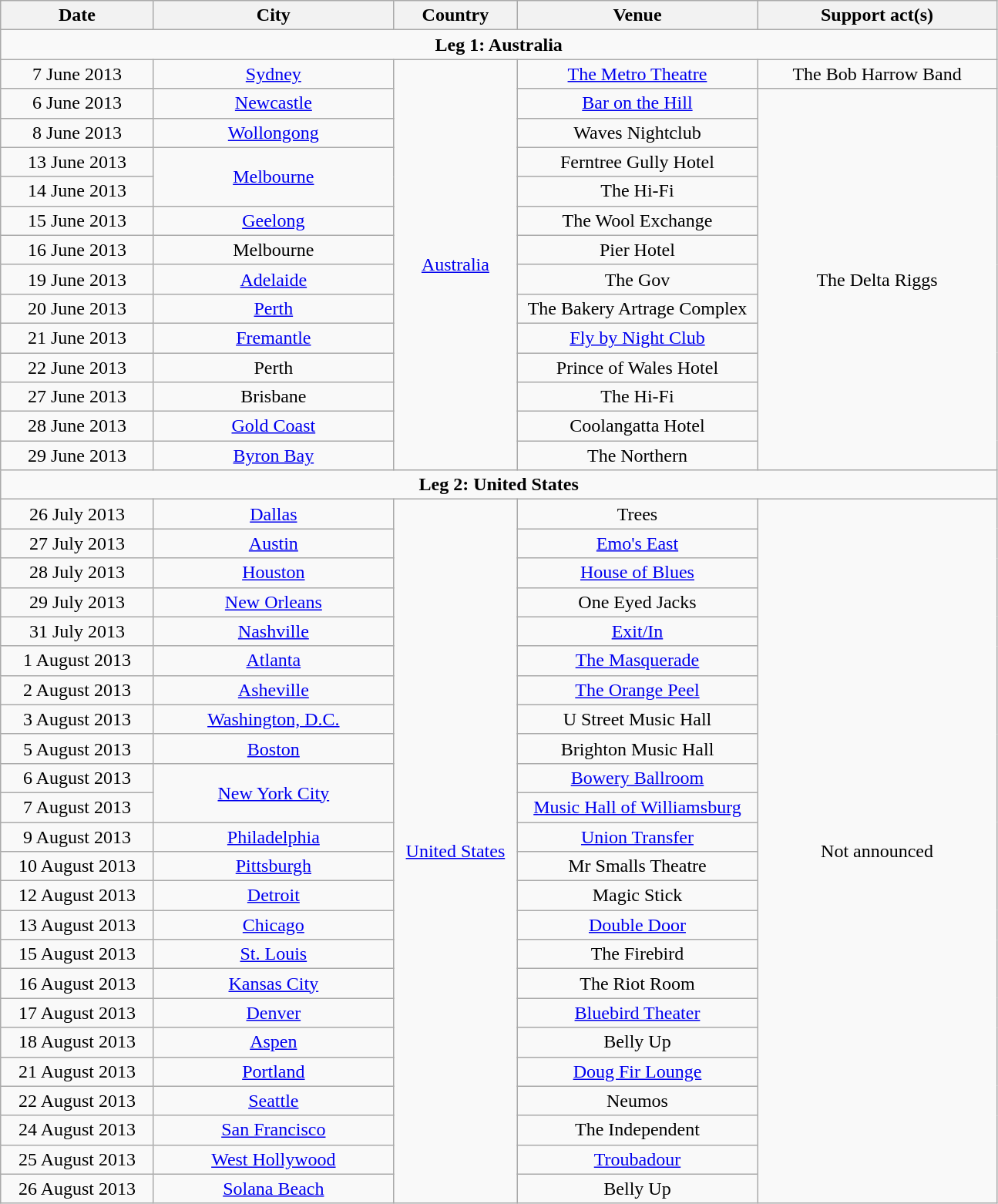<table class="wikitable" style="text-align:center;">
<tr>
<th width="125px">Date</th>
<th width="200px">City</th>
<th width="100px">Country</th>
<th width="200px">Venue</th>
<th width="200px">Support act(s)</th>
</tr>
<tr>
<td colspan="5"><strong>Leg 1: Australia</strong></td>
</tr>
<tr>
<td>7 June 2013</td>
<td><a href='#'>Sydney</a></td>
<td rowspan="14"><a href='#'>Australia</a></td>
<td><a href='#'>The Metro Theatre</a></td>
<td>The Bob Harrow Band</td>
</tr>
<tr>
<td>6 June 2013</td>
<td><a href='#'>Newcastle</a></td>
<td><a href='#'>Bar on the Hill</a></td>
<td rowspan="13">The Delta Riggs</td>
</tr>
<tr>
<td>8 June 2013</td>
<td><a href='#'>Wollongong</a></td>
<td>Waves Nightclub</td>
</tr>
<tr>
<td>13 June 2013</td>
<td rowspan="2"><a href='#'>Melbourne</a></td>
<td>Ferntree Gully Hotel</td>
</tr>
<tr>
<td>14 June 2013</td>
<td>The Hi-Fi</td>
</tr>
<tr>
<td>15 June 2013</td>
<td><a href='#'>Geelong</a></td>
<td>The Wool Exchange</td>
</tr>
<tr>
<td>16 June 2013</td>
<td>Melbourne</td>
<td>Pier Hotel</td>
</tr>
<tr>
<td>19 June 2013</td>
<td><a href='#'>Adelaide</a></td>
<td>The Gov</td>
</tr>
<tr>
<td>20 June 2013</td>
<td><a href='#'>Perth</a></td>
<td>The Bakery Artrage Complex</td>
</tr>
<tr>
<td>21 June 2013</td>
<td><a href='#'>Fremantle</a></td>
<td><a href='#'>Fly by Night Club</a></td>
</tr>
<tr>
<td>22 June 2013</td>
<td>Perth</td>
<td>Prince of Wales Hotel</td>
</tr>
<tr>
<td>27 June 2013</td>
<td>Brisbane</td>
<td>The Hi-Fi</td>
</tr>
<tr>
<td>28 June 2013</td>
<td><a href='#'>Gold Coast</a></td>
<td>Coolangatta Hotel</td>
</tr>
<tr>
<td>29 June 2013</td>
<td><a href='#'>Byron Bay</a></td>
<td>The Northern</td>
</tr>
<tr>
<td colspan="5"><strong>Leg 2: United States</strong></td>
</tr>
<tr>
<td>26 July 2013</td>
<td><a href='#'>Dallas</a></td>
<td rowspan="24"><a href='#'>United States</a></td>
<td>Trees</td>
<td rowspan="24">Not announced</td>
</tr>
<tr>
<td>27 July 2013</td>
<td><a href='#'>Austin</a></td>
<td><a href='#'>Emo's East</a></td>
</tr>
<tr>
<td>28 July 2013</td>
<td><a href='#'>Houston</a></td>
<td><a href='#'>House of Blues</a></td>
</tr>
<tr>
<td>29 July 2013</td>
<td><a href='#'>New Orleans</a></td>
<td>One Eyed Jacks</td>
</tr>
<tr>
<td>31 July 2013</td>
<td><a href='#'>Nashville</a></td>
<td><a href='#'>Exit/In</a></td>
</tr>
<tr>
<td>1 August 2013</td>
<td><a href='#'>Atlanta</a></td>
<td><a href='#'>The Masquerade</a></td>
</tr>
<tr>
<td>2 August 2013</td>
<td><a href='#'>Asheville</a></td>
<td><a href='#'>The Orange Peel</a></td>
</tr>
<tr>
<td>3 August 2013</td>
<td><a href='#'>Washington, D.C.</a></td>
<td>U Street Music Hall</td>
</tr>
<tr>
<td>5 August 2013</td>
<td><a href='#'>Boston</a></td>
<td>Brighton Music Hall</td>
</tr>
<tr>
<td>6 August 2013</td>
<td rowspan="2"><a href='#'>New York City</a></td>
<td><a href='#'>Bowery Ballroom</a></td>
</tr>
<tr>
<td>7 August 2013</td>
<td><a href='#'>Music Hall of Williamsburg</a></td>
</tr>
<tr>
<td>9 August 2013</td>
<td><a href='#'>Philadelphia</a></td>
<td><a href='#'>Union Transfer</a></td>
</tr>
<tr>
<td>10 August 2013</td>
<td><a href='#'>Pittsburgh</a></td>
<td>Mr Smalls Theatre</td>
</tr>
<tr>
<td>12 August 2013</td>
<td><a href='#'>Detroit</a></td>
<td>Magic Stick</td>
</tr>
<tr>
<td>13 August 2013</td>
<td><a href='#'>Chicago</a></td>
<td><a href='#'>Double Door</a></td>
</tr>
<tr>
<td>15 August 2013</td>
<td><a href='#'>St. Louis</a></td>
<td>The Firebird</td>
</tr>
<tr>
<td>16 August 2013</td>
<td><a href='#'>Kansas City</a></td>
<td>The Riot Room</td>
</tr>
<tr>
<td>17 August 2013</td>
<td><a href='#'>Denver</a></td>
<td><a href='#'>Bluebird Theater</a></td>
</tr>
<tr>
<td>18 August 2013</td>
<td><a href='#'>Aspen</a></td>
<td>Belly Up</td>
</tr>
<tr>
<td>21 August 2013</td>
<td><a href='#'>Portland</a></td>
<td><a href='#'>Doug Fir Lounge</a></td>
</tr>
<tr>
<td>22 August 2013</td>
<td><a href='#'>Seattle</a></td>
<td>Neumos</td>
</tr>
<tr>
<td>24 August 2013</td>
<td><a href='#'>San Francisco</a></td>
<td>The Independent</td>
</tr>
<tr>
<td>25 August 2013</td>
<td><a href='#'>West Hollywood</a></td>
<td><a href='#'>Troubadour</a></td>
</tr>
<tr>
<td>26 August 2013</td>
<td><a href='#'>Solana Beach</a></td>
<td>Belly Up</td>
</tr>
</table>
